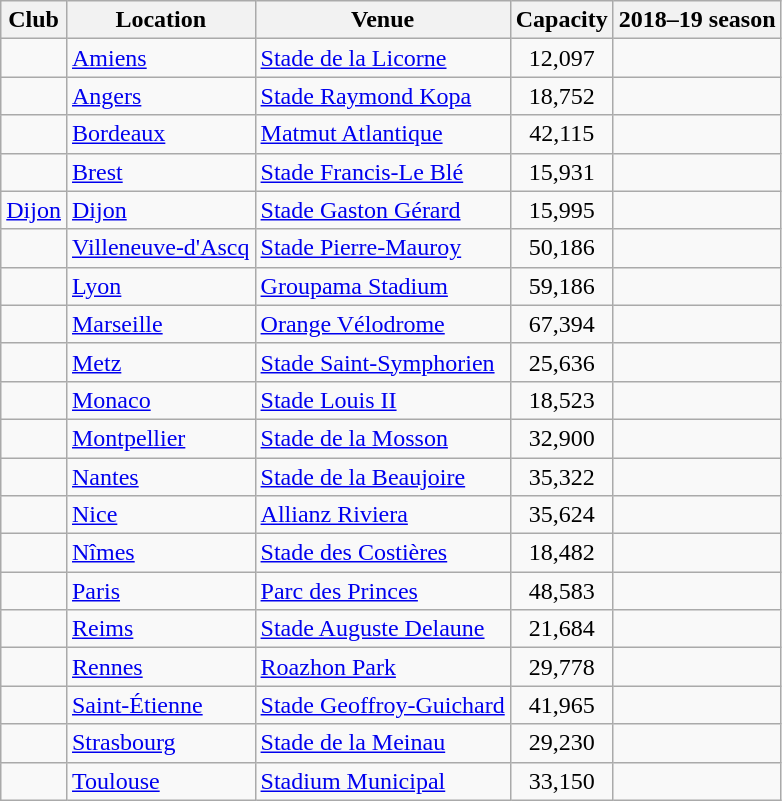<table class="wikitable sortable">
<tr>
<th>Club</th>
<th>Location</th>
<th>Venue</th>
<th>Capacity</th>
<th>2018–19 season</th>
</tr>
<tr>
<td></td>
<td><a href='#'>Amiens</a></td>
<td><a href='#'>Stade de la Licorne</a></td>
<td align="center">12,097</td>
<td align="center"></td>
</tr>
<tr>
<td></td>
<td><a href='#'>Angers</a></td>
<td><a href='#'>Stade Raymond Kopa</a></td>
<td align="center">18,752</td>
<td align="center"></td>
</tr>
<tr>
<td></td>
<td><a href='#'>Bordeaux</a></td>
<td><a href='#'>Matmut Atlantique</a></td>
<td align="center">42,115</td>
<td align="center"></td>
</tr>
<tr>
<td></td>
<td><a href='#'>Brest</a></td>
<td><a href='#'>Stade Francis-Le Blé</a></td>
<td align="center">15,931</td>
<td align="center"></td>
</tr>
<tr>
<td><a href='#'>Dijon</a></td>
<td><a href='#'>Dijon</a></td>
<td><a href='#'>Stade Gaston Gérard</a></td>
<td align="center">15,995</td>
<td align="center"></td>
</tr>
<tr>
<td></td>
<td><a href='#'>Villeneuve-d'Ascq</a></td>
<td><a href='#'>Stade Pierre-Mauroy</a></td>
<td align="center">50,186</td>
<td align="center"></td>
</tr>
<tr>
<td></td>
<td><a href='#'>Lyon</a></td>
<td><a href='#'>Groupama Stadium</a></td>
<td align="center">59,186</td>
<td align="center"></td>
</tr>
<tr>
<td></td>
<td><a href='#'>Marseille</a></td>
<td><a href='#'>Orange Vélodrome</a></td>
<td align="center">67,394</td>
<td align="center"></td>
</tr>
<tr>
<td></td>
<td><a href='#'>Metz</a></td>
<td><a href='#'>Stade Saint-Symphorien</a></td>
<td align="center">25,636</td>
<td align="center"></td>
</tr>
<tr>
<td></td>
<td> <a href='#'>Monaco</a></td>
<td><a href='#'>Stade Louis II</a></td>
<td align="center">18,523</td>
<td align="center"></td>
</tr>
<tr>
<td></td>
<td><a href='#'>Montpellier</a></td>
<td><a href='#'>Stade de la Mosson</a></td>
<td align="center">32,900</td>
<td align="center"></td>
</tr>
<tr>
<td></td>
<td><a href='#'>Nantes</a></td>
<td><a href='#'>Stade de la Beaujoire</a></td>
<td align="center">35,322</td>
<td align="center"></td>
</tr>
<tr>
<td></td>
<td><a href='#'>Nice</a></td>
<td><a href='#'>Allianz Riviera</a></td>
<td align="center">35,624</td>
<td align="center"></td>
</tr>
<tr>
<td></td>
<td><a href='#'>Nîmes</a></td>
<td><a href='#'>Stade des Costières</a></td>
<td align="center">18,482</td>
<td align="center"></td>
</tr>
<tr>
<td></td>
<td><a href='#'>Paris</a></td>
<td><a href='#'>Parc des Princes</a></td>
<td align="center">48,583</td>
<td align="center"></td>
</tr>
<tr>
<td></td>
<td><a href='#'>Reims</a></td>
<td><a href='#'>Stade Auguste Delaune</a></td>
<td align="center">21,684</td>
<td align="center"></td>
</tr>
<tr>
<td></td>
<td><a href='#'>Rennes</a></td>
<td><a href='#'>Roazhon Park</a></td>
<td align="center">29,778</td>
<td align="center"></td>
</tr>
<tr>
<td></td>
<td><a href='#'>Saint-Étienne</a></td>
<td><a href='#'>Stade Geoffroy-Guichard</a></td>
<td align="center">41,965</td>
<td align="center"></td>
</tr>
<tr>
<td></td>
<td><a href='#'>Strasbourg</a></td>
<td><a href='#'>Stade de la Meinau</a></td>
<td align="center">29,230</td>
<td align="center"></td>
</tr>
<tr>
<td></td>
<td><a href='#'>Toulouse</a></td>
<td><a href='#'>Stadium Municipal</a></td>
<td align="center">33,150</td>
<td align="center"></td>
</tr>
</table>
